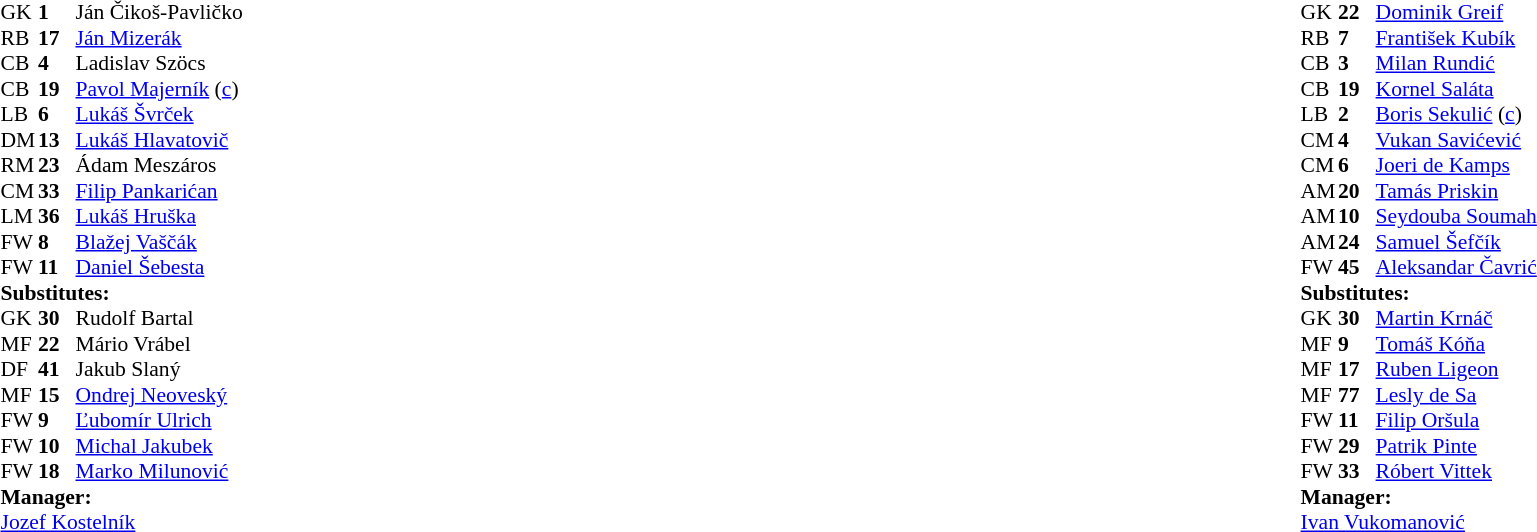<table width=100%>
<tr>
<td valign=top width=50%><br><table style=font-size:90% cellspacing=0 cellpadding=0>
<tr>
<td colspan="4"></td>
</tr>
<tr>
<th width=25></th>
<th width=25></th>
</tr>
<tr>
<td>GK</td>
<td><strong>1</strong></td>
<td> Ján Čikoš-Pavličko</td>
<td></td>
</tr>
<tr>
<td>RB</td>
<td><strong>17</strong></td>
<td> <a href='#'>Ján Mizerák</a></td>
</tr>
<tr>
<td>CB</td>
<td><strong>4</strong></td>
<td> Ladislav Szöcs</td>
</tr>
<tr>
<td>CB</td>
<td><strong>19</strong></td>
<td> <a href='#'>Pavol Majerník</a> (<a href='#'>c</a>)</td>
</tr>
<tr>
<td>LB</td>
<td><strong>6</strong></td>
<td> <a href='#'>Lukáš Švrček</a></td>
<td></td>
<td></td>
</tr>
<tr>
<td>DM</td>
<td><strong>13</strong></td>
<td> <a href='#'>Lukáš Hlavatovič</a></td>
</tr>
<tr>
<td>RM</td>
<td><strong>23</strong></td>
<td> Ádam Meszáros</td>
<td></td>
<td></td>
</tr>
<tr>
<td>CM</td>
<td><strong>33</strong></td>
<td> <a href='#'>Filip Pankarićan</a></td>
</tr>
<tr>
<td>LM</td>
<td><strong>36</strong></td>
<td> <a href='#'>Lukáš Hruška</a></td>
<td></td>
<td></td>
</tr>
<tr>
<td>FW</td>
<td><strong>8</strong></td>
<td> <a href='#'>Blažej Vaščák</a></td>
</tr>
<tr>
<td>FW</td>
<td><strong>11</strong></td>
<td> <a href='#'>Daniel Šebesta</a></td>
</tr>
<tr>
<td colspan=3><strong>Substitutes:</strong></td>
</tr>
<tr>
<td>GK</td>
<td><strong>30</strong></td>
<td> Rudolf Bartal</td>
</tr>
<tr>
<td>MF</td>
<td><strong>22</strong></td>
<td> Mário Vrábel</td>
<td></td>
<td></td>
</tr>
<tr>
<td>DF</td>
<td><strong>41</strong></td>
<td> Jakub Slaný</td>
</tr>
<tr>
<td>MF</td>
<td><strong>15</strong></td>
<td> <a href='#'>Ondrej Neoveský</a></td>
</tr>
<tr>
<td>FW</td>
<td><strong>9</strong></td>
<td> <a href='#'>Ľubomír Ulrich</a></td>
<td></td>
<td></td>
</tr>
<tr>
<td>FW</td>
<td><strong>10</strong></td>
<td> <a href='#'>Michal Jakubek</a></td>
</tr>
<tr>
<td>FW</td>
<td><strong>18</strong></td>
<td> <a href='#'>Marko Milunović</a></td>
<td></td>
<td></td>
</tr>
<tr>
<td colspan=3><strong>Manager:</strong></td>
</tr>
<tr>
<td colspan=4> <a href='#'>Jozef Kostelník</a></td>
</tr>
</table>
</td>
<td valign="top"></td>
<td valign="top" width="50%"><br><table style=font-size:90% cellspacing=0 cellpadding=0 align="center">
<tr>
<td colspan="4"></td>
</tr>
<tr>
<th width=25></th>
<th width=25></th>
</tr>
<tr>
<td>GK</td>
<td><strong>22</strong></td>
<td> <a href='#'>Dominik Greif</a></td>
</tr>
<tr>
<td>RB</td>
<td><strong>7</strong></td>
<td> <a href='#'>František Kubík</a></td>
</tr>
<tr>
<td>CB</td>
<td><strong>3</strong></td>
<td> <a href='#'>Milan Rundić</a></td>
<td></td>
</tr>
<tr>
<td>CB</td>
<td><strong>19</strong></td>
<td> <a href='#'>Kornel Saláta</a></td>
</tr>
<tr>
<td>LB</td>
<td><strong>2</strong></td>
<td> <a href='#'>Boris Sekulić</a> (<a href='#'>c</a>)</td>
</tr>
<tr>
<td>CM</td>
<td><strong>4</strong></td>
<td> <a href='#'>Vukan Savićević</a></td>
<td></td>
<td></td>
</tr>
<tr>
<td>CM</td>
<td><strong>6</strong></td>
<td> <a href='#'>Joeri de Kamps</a></td>
</tr>
<tr>
<td>AM</td>
<td><strong>20</strong></td>
<td> <a href='#'>Tamás Priskin</a></td>
</tr>
<tr>
<td>AM</td>
<td><strong>10</strong></td>
<td> <a href='#'>Seydouba Soumah</a></td>
</tr>
<tr>
<td>AM</td>
<td><strong>24</strong></td>
<td> <a href='#'>Samuel Šefčík</a></td>
<td></td>
<td></td>
</tr>
<tr>
<td>FW</td>
<td><strong>45</strong></td>
<td> <a href='#'>Aleksandar Čavrić</a></td>
<td></td>
<td></td>
</tr>
<tr>
<td colspan=3><strong>Substitutes:</strong></td>
</tr>
<tr>
<td>GK</td>
<td><strong>30</strong></td>
<td> <a href='#'>Martin Krnáč</a></td>
</tr>
<tr>
<td>MF</td>
<td><strong>9</strong></td>
<td> <a href='#'>Tomáš Kóňa</a></td>
<td></td>
<td></td>
</tr>
<tr>
<td>MF</td>
<td><strong>17</strong></td>
<td> <a href='#'>Ruben Ligeon</a></td>
</tr>
<tr>
<td>MF</td>
<td><strong>77</strong></td>
<td> <a href='#'>Lesly de Sa</a></td>
</tr>
<tr>
<td>FW</td>
<td><strong>11</strong></td>
<td> <a href='#'>Filip Oršula</a></td>
<td></td>
<td></td>
</tr>
<tr>
<td>FW</td>
<td><strong>29</strong></td>
<td> <a href='#'>Patrik Pinte</a></td>
</tr>
<tr>
<td>FW</td>
<td><strong>33</strong></td>
<td> <a href='#'>Róbert Vittek</a></td>
<td></td>
<td></td>
</tr>
<tr>
<td colspan=3><strong>Manager:</strong></td>
</tr>
<tr>
<td colspan=4> <a href='#'>Ivan Vukomanović</a></td>
</tr>
</table>
</td>
</tr>
</table>
